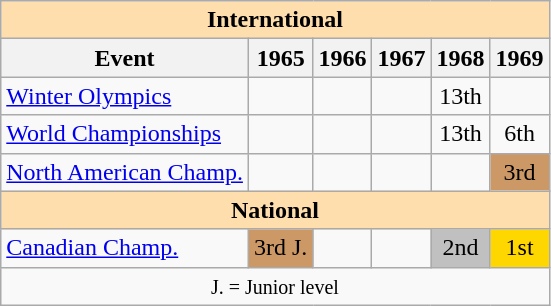<table class="wikitable" style="text-align:center">
<tr>
<th style="background-color: #ffdead; " colspan=6 align=center>International</th>
</tr>
<tr>
<th>Event</th>
<th>1965</th>
<th>1966</th>
<th>1967</th>
<th>1968</th>
<th>1969</th>
</tr>
<tr>
<td align=left><a href='#'>Winter Olympics</a></td>
<td></td>
<td></td>
<td></td>
<td>13th</td>
<td></td>
</tr>
<tr>
<td align=left><a href='#'>World Championships</a></td>
<td></td>
<td></td>
<td></td>
<td>13th</td>
<td>6th</td>
</tr>
<tr>
<td align=left><a href='#'>North American Champ.</a></td>
<td></td>
<td></td>
<td></td>
<td></td>
<td bgcolor=cc9966>3rd</td>
</tr>
<tr>
<th style="background-color: #ffdead; " colspan=6 align=center>National</th>
</tr>
<tr>
<td align=left><a href='#'>Canadian Champ.</a></td>
<td bgcolor=cc9966>3rd J.</td>
<td></td>
<td></td>
<td bgcolor=silver>2nd</td>
<td bgcolor=gold>1st</td>
</tr>
<tr>
<td colspan=6 align=center><small> J. = Junior level </small></td>
</tr>
</table>
